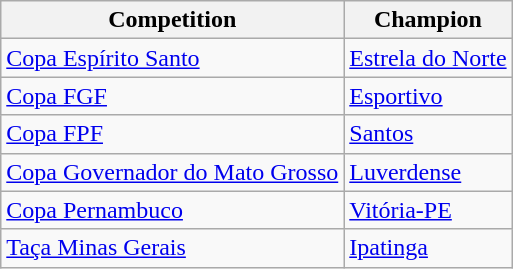<table class="wikitable">
<tr>
<th>Competition</th>
<th>Champion</th>
</tr>
<tr>
<td><a href='#'>Copa Espírito Santo</a></td>
<td><a href='#'>Estrela do Norte</a></td>
</tr>
<tr>
<td><a href='#'>Copa FGF</a></td>
<td><a href='#'>Esportivo</a></td>
</tr>
<tr>
<td><a href='#'>Copa FPF</a></td>
<td><a href='#'>Santos</a></td>
</tr>
<tr>
<td><a href='#'>Copa Governador do Mato Grosso</a></td>
<td><a href='#'>Luverdense</a></td>
</tr>
<tr>
<td><a href='#'>Copa Pernambuco</a></td>
<td><a href='#'>Vitória-PE</a></td>
</tr>
<tr>
<td><a href='#'>Taça Minas Gerais</a></td>
<td><a href='#'>Ipatinga</a></td>
</tr>
</table>
